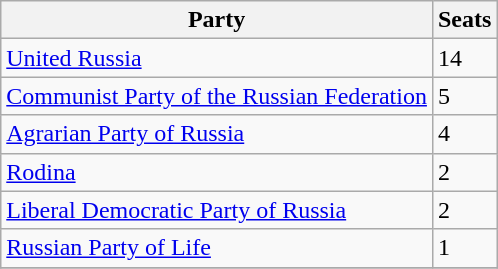<table class="wikitable">
<tr>
<th>Party</th>
<th>Seats</th>
</tr>
<tr>
<td><a href='#'>United Russia</a></td>
<td>14</td>
</tr>
<tr>
<td><a href='#'>Communist Party of the Russian Federation</a></td>
<td>5</td>
</tr>
<tr>
<td><a href='#'>Agrarian Party of Russia</a></td>
<td>4</td>
</tr>
<tr>
<td><a href='#'>Rodina</a></td>
<td>2</td>
</tr>
<tr>
<td><a href='#'>Liberal Democratic Party of Russia</a></td>
<td>2</td>
</tr>
<tr>
<td><a href='#'>Russian Party of Life</a></td>
<td>1</td>
</tr>
<tr>
</tr>
</table>
